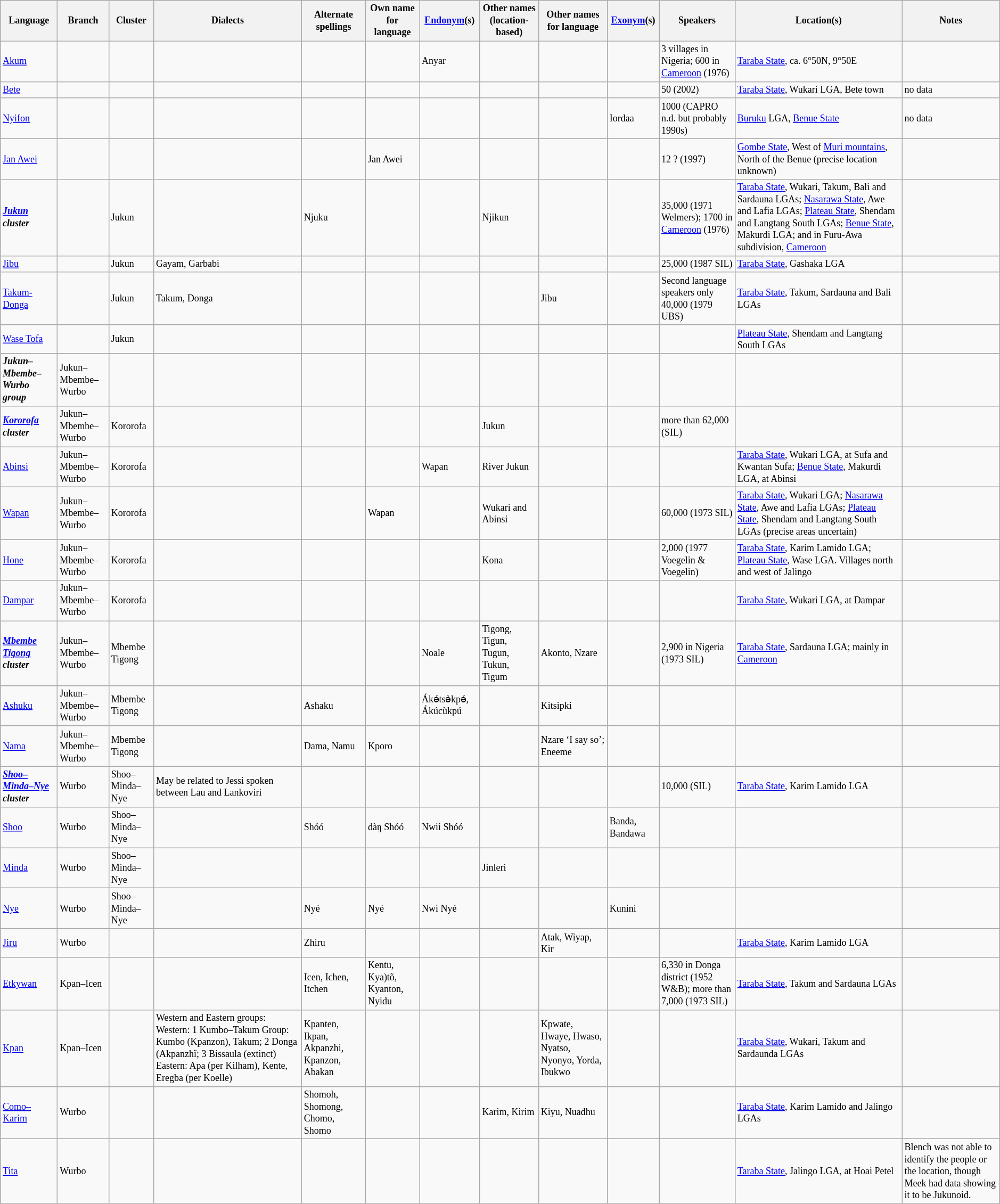<table class="wikitable sortable"  style="font-size: 75%">
<tr>
<th>Language</th>
<th>Branch</th>
<th>Cluster</th>
<th>Dialects</th>
<th>Alternate spellings</th>
<th>Own name for language</th>
<th><a href='#'>Endonym</a>(s)</th>
<th>Other names (location-based)</th>
<th>Other names for language</th>
<th><a href='#'>Exonym</a>(s)</th>
<th>Speakers</th>
<th>Location(s)</th>
<th>Notes</th>
</tr>
<tr>
<td><a href='#'>Akum</a></td>
<td></td>
<td></td>
<td></td>
<td></td>
<td></td>
<td>Anyar</td>
<td></td>
<td></td>
<td></td>
<td>3 villages in Nigeria; 600 in <a href='#'>Cameroon</a> (1976)</td>
<td><a href='#'>Taraba State</a>, ca. 6°50N, 9°50E</td>
<td></td>
</tr>
<tr>
<td><a href='#'>Bete</a></td>
<td></td>
<td></td>
<td></td>
<td></td>
<td></td>
<td></td>
<td></td>
<td></td>
<td></td>
<td>50 (2002)</td>
<td><a href='#'>Taraba State</a>, Wukari LGA, Bete town</td>
<td>no data</td>
</tr>
<tr>
<td><a href='#'>Nyifon</a></td>
<td></td>
<td></td>
<td></td>
<td></td>
<td></td>
<td></td>
<td></td>
<td></td>
<td>Iordaa</td>
<td>1000 (CAPRO n.d. but probably 1990s)</td>
<td><a href='#'>Buruku</a> LGA, <a href='#'>Benue State</a></td>
<td>no data</td>
</tr>
<tr>
<td><a href='#'>Jan Awei</a></td>
<td></td>
<td></td>
<td></td>
<td></td>
<td>Jan Awei</td>
<td></td>
<td></td>
<td></td>
<td></td>
<td>12 ? (1997)</td>
<td><a href='#'>Gombe State</a>, West of <a href='#'>Muri mountains</a>, North of the Benue (precise location unknown)</td>
<td></td>
</tr>
<tr>
<td><strong><em><a href='#'>Jukun</a> cluster</em></strong></td>
<td></td>
<td>Jukun</td>
<td></td>
<td>Njuku</td>
<td></td>
<td></td>
<td>Njikun</td>
<td></td>
<td></td>
<td>35,000 (1971 Welmers); 1700 in <a href='#'>Cameroon</a> (1976)</td>
<td><a href='#'>Taraba State</a>, Wukari, Takum, Bali and Sardauna LGAs; <a href='#'>Nasarawa State</a>, Awe and Lafia LGAs; <a href='#'>Plateau State</a>, Shendam and Langtang South LGAs; <a href='#'>Benue State</a>, Makurdi LGA; and in Furu-Awa subdivision, <a href='#'>Cameroon</a></td>
<td></td>
</tr>
<tr>
<td><a href='#'>Jibu</a></td>
<td></td>
<td>Jukun</td>
<td>Gayam, Garbabi</td>
<td></td>
<td></td>
<td></td>
<td></td>
<td></td>
<td></td>
<td>25,000 (1987 SIL)</td>
<td><a href='#'>Taraba State</a>, Gashaka LGA</td>
<td></td>
</tr>
<tr>
<td><a href='#'>Takum-Donga</a></td>
<td></td>
<td>Jukun</td>
<td>Takum, Donga</td>
<td></td>
<td></td>
<td></td>
<td></td>
<td>Jibu</td>
<td></td>
<td>Second language speakers only 40,000 (1979 UBS)</td>
<td><a href='#'>Taraba State</a>, Takum, Sardauna and Bali LGAs</td>
<td></td>
</tr>
<tr>
<td><a href='#'>Wase Tofa</a></td>
<td></td>
<td>Jukun</td>
<td></td>
<td></td>
<td></td>
<td></td>
<td></td>
<td></td>
<td></td>
<td></td>
<td><a href='#'>Plateau State</a>, Shendam and Langtang South LGAs</td>
<td></td>
</tr>
<tr>
<td><strong><em>Jukun–Mbembe–Wurbo group</em></strong></td>
<td>Jukun–Mbembe–Wurbo</td>
<td></td>
<td></td>
<td></td>
<td></td>
<td></td>
<td></td>
<td></td>
<td></td>
<td></td>
<td></td>
<td></td>
</tr>
<tr>
<td><strong><em><a href='#'>Kororofa</a> cluster</em></strong></td>
<td>Jukun–Mbembe–Wurbo</td>
<td>Kororofa</td>
<td></td>
<td></td>
<td></td>
<td></td>
<td>Jukun</td>
<td></td>
<td></td>
<td>more than 62,000 (SIL)</td>
<td></td>
<td></td>
</tr>
<tr>
<td><a href='#'>Abinsi</a></td>
<td>Jukun–Mbembe–Wurbo</td>
<td>Kororofa</td>
<td></td>
<td></td>
<td></td>
<td>Wapan</td>
<td>River Jukun</td>
<td></td>
<td></td>
<td></td>
<td><a href='#'>Taraba State</a>, Wukari LGA, at Sufa and Kwantan Sufa; <a href='#'>Benue State</a>, Makurdi LGA, at Abinsi</td>
<td></td>
</tr>
<tr>
<td><a href='#'>Wapan</a></td>
<td>Jukun–Mbembe–Wurbo</td>
<td>Kororofa</td>
<td></td>
<td></td>
<td>Wapan</td>
<td></td>
<td>Wukari and Abinsi</td>
<td></td>
<td></td>
<td>60,000 (1973 SIL)</td>
<td><a href='#'>Taraba State</a>, Wukari LGA; <a href='#'>Nasarawa State</a>, Awe and Lafia LGAs; <a href='#'>Plateau State</a>, Shendam and Langtang South LGAs (precise areas uncertain)</td>
<td></td>
</tr>
<tr>
<td><a href='#'>Hone</a></td>
<td>Jukun–Mbembe–Wurbo</td>
<td>Kororofa</td>
<td></td>
<td></td>
<td></td>
<td></td>
<td>Kona</td>
<td></td>
<td></td>
<td>2,000 (1977 Voegelin & Voegelin)</td>
<td><a href='#'>Taraba State</a>, Karim Lamido LGA; <a href='#'>Plateau State</a>, Wase LGA. Villages north and west of Jalingo</td>
<td></td>
</tr>
<tr>
<td><a href='#'>Dampar</a></td>
<td>Jukun–Mbembe–Wurbo</td>
<td>Kororofa</td>
<td></td>
<td></td>
<td></td>
<td></td>
<td></td>
<td></td>
<td></td>
<td></td>
<td><a href='#'>Taraba State</a>, Wukari LGA, at Dampar</td>
<td></td>
</tr>
<tr>
<td><strong><em><a href='#'>Mbembe Tigong</a> cluster</em></strong></td>
<td>Jukun–Mbembe–Wurbo</td>
<td>Mbembe Tigong</td>
<td></td>
<td></td>
<td></td>
<td>Noale</td>
<td>Tigong, Tigun, Tugun, Tukun, Tigum</td>
<td>Akonto, Nzare</td>
<td></td>
<td>2,900 in Nigeria (1973 SIL)</td>
<td><a href='#'>Taraba State</a>, Sardauna LGA; mainly in <a href='#'>Cameroon</a></td>
<td></td>
</tr>
<tr>
<td><a href='#'>Ashuku</a></td>
<td>Jukun–Mbembe–Wurbo</td>
<td>Mbembe Tigong</td>
<td></td>
<td>Ashaku</td>
<td></td>
<td>Ákә́tsә̀kpә́, Ákúcùkpú</td>
<td></td>
<td>Kitsipki</td>
<td></td>
<td></td>
<td></td>
<td></td>
</tr>
<tr>
<td><a href='#'>Nama</a></td>
<td>Jukun–Mbembe–Wurbo</td>
<td>Mbembe Tigong</td>
<td></td>
<td>Dama, Namu</td>
<td>Kporo</td>
<td></td>
<td></td>
<td>Nzare ‘I say so’; Eneeme</td>
<td></td>
<td></td>
<td></td>
<td></td>
</tr>
<tr>
<td><strong><em><a href='#'>Shoo–Minda–Nye</a> cluster</em></strong></td>
<td>Wurbo</td>
<td>Shoo–Minda–Nye</td>
<td>May be related to Jessi spoken between Lau and Lankoviri</td>
<td></td>
<td></td>
<td></td>
<td></td>
<td></td>
<td></td>
<td>10,000 (SIL)</td>
<td><a href='#'>Taraba State</a>, Karim Lamido LGA</td>
<td></td>
</tr>
<tr>
<td><a href='#'>Shoo</a></td>
<td>Wurbo</td>
<td>Shoo–Minda–Nye</td>
<td></td>
<td>Shóó</td>
<td>dàŋ Shóó</td>
<td>Nwii Shóó</td>
<td></td>
<td></td>
<td>Banda, Bandawa</td>
<td></td>
<td></td>
<td></td>
</tr>
<tr>
<td><a href='#'>Minda</a></td>
<td>Wurbo</td>
<td>Shoo–Minda–Nye</td>
<td></td>
<td></td>
<td></td>
<td></td>
<td>Jinleri</td>
<td></td>
<td></td>
<td></td>
<td></td>
<td></td>
</tr>
<tr>
<td><a href='#'>Nye</a></td>
<td>Wurbo</td>
<td>Shoo–Minda–Nye</td>
<td></td>
<td>Nyé</td>
<td>Nyé</td>
<td>Nwi Nyé</td>
<td></td>
<td></td>
<td>Kunini</td>
<td></td>
<td></td>
<td></td>
</tr>
<tr>
<td><a href='#'>Jiru</a></td>
<td>Wurbo</td>
<td></td>
<td></td>
<td>Zhiru</td>
<td></td>
<td></td>
<td></td>
<td>Atak, Wiyap, Kir</td>
<td></td>
<td></td>
<td><a href='#'>Taraba State</a>, Karim Lamido LGA</td>
<td></td>
</tr>
<tr>
<td><a href='#'>Etkywan</a></td>
<td>Kpan–Icen</td>
<td></td>
<td></td>
<td>Icen, Ichen, Itchen</td>
<td>Kentu, Kya)tõ, Kyanton, Nyidu</td>
<td></td>
<td></td>
<td></td>
<td></td>
<td>6,330 in Donga district (1952 W&B); more than 7,000 (1973 SIL)</td>
<td><a href='#'>Taraba State</a>, Takum and Sardauna LGAs</td>
<td></td>
</tr>
<tr>
<td><a href='#'>Kpan</a></td>
<td>Kpan–Icen</td>
<td></td>
<td>Western and Eastern groups: Western: 1 Kumbo–Takum Group: Kumbo (Kpanzon), Takum; 2 Donga (Akpanzhĩ; 3 Bissaula (extinct) Eastern: Apa (per Kilham), Kente, Eregba (per Koelle)</td>
<td>Kpanten, Ikpan, Akpanzhi, Kpanzon, Abakan</td>
<td></td>
<td></td>
<td></td>
<td>Kpwate, Hwaye, Hwaso, Nyatso, Nyonyo, Yorda, Ibukwo</td>
<td></td>
<td></td>
<td><a href='#'>Taraba State</a>, Wukari, Takum and Sardaunda LGAs</td>
<td></td>
</tr>
<tr>
<td><a href='#'>Como–Karim</a></td>
<td>Wurbo</td>
<td></td>
<td></td>
<td>Shomoh, Shomong, Chomo, Shomo</td>
<td></td>
<td></td>
<td>Karim, Kirim</td>
<td>Kiyu, Nuadhu</td>
<td></td>
<td></td>
<td><a href='#'>Taraba State</a>, Karim Lamido and Jalingo LGAs</td>
<td></td>
</tr>
<tr>
<td><a href='#'>Tita</a></td>
<td>Wurbo</td>
<td></td>
<td></td>
<td></td>
<td></td>
<td></td>
<td></td>
<td></td>
<td></td>
<td></td>
<td><a href='#'>Taraba State</a>, Jalingo LGA, at Hoai Petel</td>
<td>Blench was not able to identify the people or the location, though Meek had data showing it to be Jukunoid.</td>
</tr>
</table>
